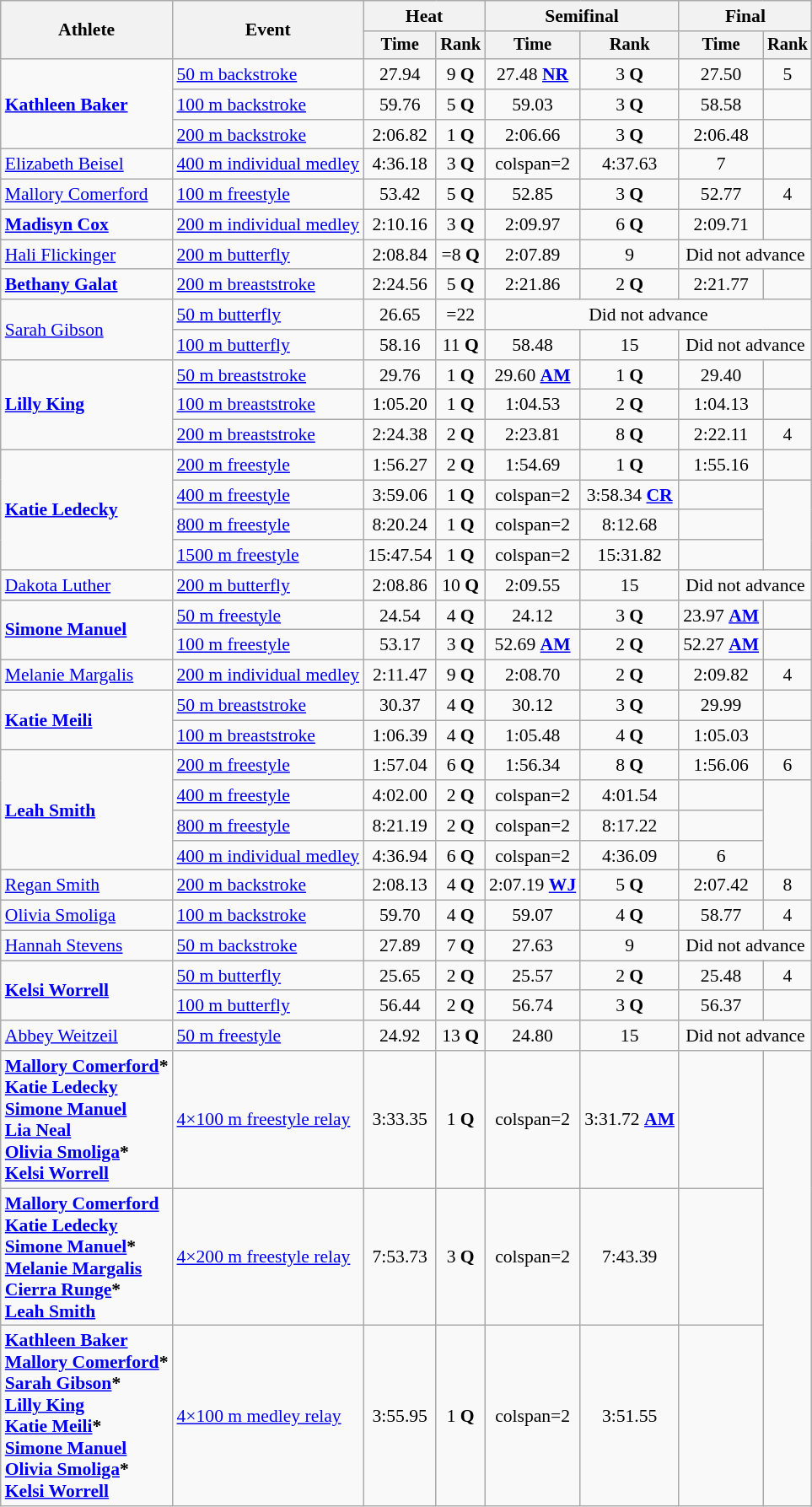<table class=wikitable style="font-size:90%">
<tr>
<th rowspan="2">Athlete</th>
<th rowspan="2">Event</th>
<th colspan="2">Heat</th>
<th colspan="2">Semifinal</th>
<th colspan="2">Final</th>
</tr>
<tr style="font-size:95%">
<th>Time</th>
<th>Rank</th>
<th>Time</th>
<th>Rank</th>
<th>Time</th>
<th>Rank</th>
</tr>
<tr align=center>
<td align=left rowspan=3><strong><a href='#'>Kathleen Baker</a></strong></td>
<td align=left><a href='#'>50 m backstroke</a></td>
<td>27.94</td>
<td>9 <strong>Q</strong></td>
<td>27.48 <strong><a href='#'>NR</a></strong></td>
<td>3 <strong>Q</strong></td>
<td>27.50</td>
<td>5</td>
</tr>
<tr align=center>
<td align=left><a href='#'>100 m backstroke</a></td>
<td>59.76</td>
<td>5 <strong>Q</strong></td>
<td>59.03</td>
<td>3 <strong>Q</strong></td>
<td>58.58</td>
<td></td>
</tr>
<tr align=center>
<td align=left><a href='#'>200 m backstroke</a></td>
<td>2:06.82</td>
<td>1 <strong>Q</strong></td>
<td>2:06.66</td>
<td>3 <strong>Q</strong></td>
<td>2:06.48</td>
<td></td>
</tr>
<tr align=center>
<td align=left><a href='#'>Elizabeth Beisel</a></td>
<td align=left><a href='#'>400 m individual medley</a></td>
<td>4:36.18</td>
<td>3 <strong>Q</strong></td>
<td>colspan=2 </td>
<td>4:37.63</td>
<td>7</td>
</tr>
<tr align=center>
<td align=left><a href='#'>Mallory Comerford</a></td>
<td align=left><a href='#'>100 m freestyle</a></td>
<td>53.42</td>
<td>5 <strong>Q</strong></td>
<td>52.85</td>
<td>3 <strong>Q</strong></td>
<td>52.77</td>
<td>4</td>
</tr>
<tr align=center>
<td align=left><strong><a href='#'>Madisyn Cox</a></strong></td>
<td align=left><a href='#'>200 m individual medley</a></td>
<td>2:10.16</td>
<td>3 <strong>Q</strong></td>
<td>2:09.97</td>
<td>6 <strong>Q</strong></td>
<td>2:09.71</td>
<td></td>
</tr>
<tr align=center>
<td align=left><a href='#'>Hali Flickinger</a></td>
<td align=left><a href='#'>200 m butterfly</a></td>
<td>2:08.84</td>
<td>=8 <strong>Q</strong></td>
<td>2:07.89</td>
<td>9</td>
<td colspan="2">Did not advance</td>
</tr>
<tr align=center>
<td align=left><strong><a href='#'>Bethany Galat</a></strong></td>
<td align=left><a href='#'>200 m breaststroke</a></td>
<td>2:24.56</td>
<td>5 <strong>Q</strong></td>
<td>2:21.86</td>
<td>2 <strong>Q</strong></td>
<td>2:21.77</td>
<td></td>
</tr>
<tr align=center>
<td align=left rowspan=2><a href='#'>Sarah Gibson</a></td>
<td align=left><a href='#'>50 m butterfly</a></td>
<td>26.65</td>
<td>=22</td>
<td colspan=4>Did not advance</td>
</tr>
<tr align=center>
<td align=left><a href='#'>100 m butterfly</a></td>
<td>58.16</td>
<td>11 <strong>Q</strong></td>
<td>58.48</td>
<td>15</td>
<td colspan="2">Did not advance</td>
</tr>
<tr align=center>
<td align=left rowspan=3><strong><a href='#'>Lilly King</a></strong></td>
<td align=left><a href='#'>50 m breaststroke</a></td>
<td>29.76</td>
<td>1 <strong>Q</strong></td>
<td>29.60 <strong><a href='#'>AM</a></strong></td>
<td>1 <strong>Q</strong></td>
<td>29.40  </td>
<td></td>
</tr>
<tr align=center>
<td align=left><a href='#'>100 m breaststroke</a></td>
<td>1:05.20</td>
<td>1 <strong>Q</strong></td>
<td>1:04.53</td>
<td>2 <strong>Q</strong></td>
<td>1:04.13 </td>
<td></td>
</tr>
<tr align=center>
<td align=left><a href='#'>200 m breaststroke</a></td>
<td>2:24.38</td>
<td>2 <strong>Q</strong></td>
<td>2:23.81</td>
<td>8 <strong>Q</strong></td>
<td>2:22.11</td>
<td>4</td>
</tr>
<tr align=center>
<td align=left rowspan=4><strong><a href='#'>Katie Ledecky</a></strong></td>
<td align=left><a href='#'>200 m freestyle</a></td>
<td>1:56.27</td>
<td>2 <strong>Q</strong></td>
<td>1:54.69</td>
<td>1 <strong>Q</strong></td>
<td>1:55.16</td>
<td></td>
</tr>
<tr align=center>
<td align=left><a href='#'>400 m freestyle</a></td>
<td>3:59.06</td>
<td>1 <strong>Q</strong></td>
<td>colspan=2 </td>
<td>3:58.34 <strong><a href='#'>CR</a></strong></td>
<td></td>
</tr>
<tr align=center>
<td align=left><a href='#'>800 m freestyle</a></td>
<td>8:20.24</td>
<td>1 <strong>Q</strong></td>
<td>colspan=2 </td>
<td>8:12.68</td>
<td></td>
</tr>
<tr align=center>
<td align=left><a href='#'>1500 m freestyle</a></td>
<td>15:47.54</td>
<td>1 <strong>Q</strong></td>
<td>colspan=2 </td>
<td>15:31.82</td>
<td></td>
</tr>
<tr align=center>
<td align=left><a href='#'>Dakota Luther</a></td>
<td align=left><a href='#'>200 m butterfly</a></td>
<td>2:08.86</td>
<td>10 <strong>Q</strong></td>
<td>2:09.55</td>
<td>15</td>
<td colspan="2">Did not advance</td>
</tr>
<tr align=center>
<td align=left rowspan=2><strong><a href='#'>Simone Manuel</a></strong></td>
<td align=left><a href='#'>50 m freestyle</a></td>
<td>24.54</td>
<td>4 <strong>Q</strong></td>
<td>24.12</td>
<td>3 <strong>Q</strong></td>
<td>23.97 <strong><a href='#'>AM</a></strong></td>
<td></td>
</tr>
<tr align=center>
<td align=left><a href='#'>100 m freestyle</a></td>
<td>53.17</td>
<td>3 <strong>Q</strong></td>
<td>52.69 <strong><a href='#'>AM</a></strong></td>
<td>2 <strong>Q</strong></td>
<td>52.27 <strong><a href='#'>AM</a></strong></td>
<td></td>
</tr>
<tr align=center>
<td align=left><a href='#'>Melanie Margalis</a></td>
<td align=left><a href='#'>200 m individual medley</a></td>
<td>2:11.47</td>
<td>9 <strong>Q</strong></td>
<td>2:08.70</td>
<td>2 <strong>Q</strong></td>
<td>2:09.82</td>
<td>4</td>
</tr>
<tr align=center>
<td align=left rowspan=2><strong><a href='#'>Katie Meili</a></strong></td>
<td align=left><a href='#'>50 m breaststroke</a></td>
<td>30.37</td>
<td>4 <strong>Q</strong></td>
<td>30.12</td>
<td>3 <strong>Q</strong></td>
<td>29.99</td>
<td></td>
</tr>
<tr align=center>
<td align=left><a href='#'>100 m breaststroke</a></td>
<td>1:06.39</td>
<td>4 <strong>Q</strong></td>
<td>1:05.48</td>
<td>4 <strong>Q</strong></td>
<td>1:05.03</td>
<td></td>
</tr>
<tr align=center>
<td rowspan="4" align="left"><strong><a href='#'>Leah Smith</a></strong></td>
<td align=left><a href='#'>200 m freestyle</a></td>
<td>1:57.04</td>
<td>6 <strong>Q</strong></td>
<td>1:56.34</td>
<td>8 <strong>Q</strong></td>
<td>1:56.06</td>
<td>6</td>
</tr>
<tr align=center>
<td align=left><a href='#'>400 m freestyle</a></td>
<td>4:02.00</td>
<td>2 <strong>Q</strong></td>
<td>colspan=2 </td>
<td>4:01.54</td>
<td></td>
</tr>
<tr align=center>
<td align=left><a href='#'>800 m freestyle</a></td>
<td>8:21.19</td>
<td>2 <strong>Q</strong></td>
<td>colspan=2 </td>
<td>8:17.22</td>
<td></td>
</tr>
<tr align=center>
<td align=left><a href='#'>400 m individual medley</a></td>
<td>4:36.94</td>
<td>6 <strong>Q</strong></td>
<td>colspan=2 </td>
<td>4:36.09</td>
<td>6</td>
</tr>
<tr align=center>
<td align=left><a href='#'>Regan Smith</a></td>
<td align=left><a href='#'>200 m backstroke</a></td>
<td>2:08.13</td>
<td>4 <strong>Q</strong></td>
<td>2:07.19 <strong><a href='#'>WJ</a></strong></td>
<td>5 <strong>Q</strong></td>
<td>2:07.42</td>
<td>8</td>
</tr>
<tr align=center>
<td align=left><a href='#'>Olivia Smoliga</a></td>
<td align=left><a href='#'>100 m backstroke</a></td>
<td>59.70</td>
<td>4 <strong>Q</strong></td>
<td>59.07</td>
<td>4 <strong>Q</strong></td>
<td>58.77</td>
<td>4</td>
</tr>
<tr align=center>
<td align=left><a href='#'>Hannah Stevens</a></td>
<td align=left><a href='#'>50 m backstroke</a></td>
<td>27.89</td>
<td>7 <strong>Q</strong></td>
<td>27.63</td>
<td>9</td>
<td colspan="2">Did not advance</td>
</tr>
<tr align=center>
<td align=left rowspan=2><strong><a href='#'>Kelsi Worrell</a></strong></td>
<td align=left><a href='#'>50 m butterfly</a></td>
<td>25.65</td>
<td>2 <strong>Q</strong></td>
<td>25.57</td>
<td>2 <strong>Q</strong></td>
<td>25.48</td>
<td>4</td>
</tr>
<tr align=center>
<td align=left><a href='#'>100 m butterfly</a></td>
<td>56.44</td>
<td>2 <strong>Q</strong></td>
<td>56.74</td>
<td>3 <strong>Q</strong></td>
<td>56.37</td>
<td></td>
</tr>
<tr align=center>
<td align=left><a href='#'>Abbey Weitzeil</a></td>
<td align=left><a href='#'>50 m freestyle</a></td>
<td>24.92</td>
<td>13 <strong>Q</strong></td>
<td>24.80</td>
<td>15</td>
<td colspan="2">Did not advance</td>
</tr>
<tr align=center>
<td align=left><strong><a href='#'>Mallory Comerford</a>*<br><a href='#'>Katie Ledecky</a><br><a href='#'>Simone Manuel</a><br><a href='#'>Lia Neal</a><br><a href='#'>Olivia Smoliga</a>*<br><a href='#'>Kelsi Worrell</a></strong></td>
<td align=left><a href='#'>4×100 m freestyle relay</a></td>
<td>3:33.35</td>
<td>1 <strong>Q</strong></td>
<td>colspan=2 </td>
<td>3:31.72 <strong><a href='#'>AM</a></strong></td>
<td></td>
</tr>
<tr align=center>
<td align=left><strong><a href='#'>Mallory Comerford</a><br><a href='#'>Katie Ledecky</a><br><a href='#'>Simone Manuel</a>*<br><a href='#'>Melanie Margalis</a><br><a href='#'>Cierra Runge</a>*<br><a href='#'>Leah Smith</a></strong></td>
<td align=left><a href='#'>4×200 m freestyle relay</a></td>
<td>7:53.73</td>
<td>3 <strong>Q</strong></td>
<td>colspan=2 </td>
<td>7:43.39</td>
<td></td>
</tr>
<tr align=center>
<td align=left><strong><a href='#'>Kathleen Baker</a><br><a href='#'>Mallory Comerford</a>*<br><a href='#'>Sarah Gibson</a>*<br><a href='#'>Lilly King</a><br><a href='#'>Katie Meili</a>*<br><a href='#'>Simone Manuel</a><br><a href='#'>Olivia Smoliga</a>*<br><a href='#'>Kelsi Worrell</a></strong></td>
<td align=left><a href='#'>4×100 m medley relay</a></td>
<td>3:55.95</td>
<td>1 <strong>Q</strong></td>
<td>colspan=2 </td>
<td>3:51.55 </td>
<td></td>
</tr>
</table>
